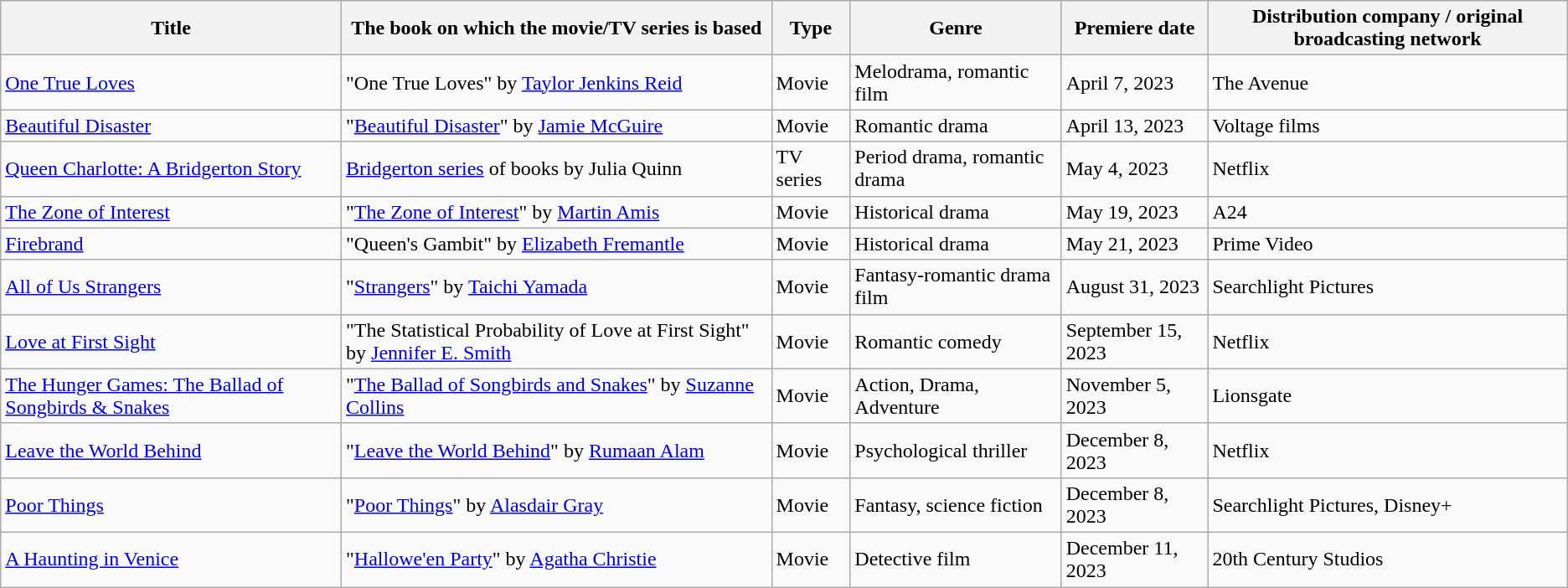<table class="wikitable sortable">
<tr>
<th>Title</th>
<th>The book on which the movie/TV series is based</th>
<th>Type</th>
<th>Genre</th>
<th>Premiere date</th>
<th>Distribution company / original broadcasting network</th>
</tr>
<tr>
<td><a href='#'>One True Loves</a></td>
<td>"One True Loves" by <a href='#'>Taylor Jenkins Reid</a></td>
<td>Movie</td>
<td>Melodrama, romantic film</td>
<td>April 7, 2023</td>
<td>The Avenue</td>
</tr>
<tr>
<td><a href='#'>Beautiful Disaster</a></td>
<td>"<a href='#'>Beautiful Disaster</a>" by <a href='#'>Jamie McGuire</a></td>
<td>Movie</td>
<td>Romantic drama</td>
<td>April 13, 2023</td>
<td>Voltage films</td>
</tr>
<tr>
<td><a href='#'>Queen Charlotte: A Bridgerton Story</a></td>
<td><a href='#'>Bridgerton series</a> of books by Julia Quinn</td>
<td>TV series</td>
<td>Period drama, romantic drama</td>
<td>May 4, 2023</td>
<td>Netflix</td>
</tr>
<tr>
<td><a href='#'>The Zone of Interest</a></td>
<td>"<a href='#'>The Zone of Interest</a>" by <a href='#'>Martin Amis</a></td>
<td>Movie</td>
<td>Historical drama</td>
<td>May 19, 2023</td>
<td>A24</td>
</tr>
<tr>
<td><a href='#'>Firebrand</a></td>
<td>"Queen's Gambit" by <a href='#'>Elizabeth Fremantle</a></td>
<td>Movie</td>
<td>Historical drama</td>
<td>May 21, 2023</td>
<td>Prime Video</td>
</tr>
<tr>
<td><a href='#'>All of Us Strangers</a></td>
<td>"<a href='#'>Strangers</a>" by <a href='#'>Taichi Yamada</a></td>
<td>Movie</td>
<td>Fantasy-romantic drama film</td>
<td>August 31, 2023</td>
<td>Searchlight Pictures</td>
</tr>
<tr>
<td><a href='#'>Love at First Sight</a></td>
<td>"The Statistical Probability of Love at First Sight" by <a href='#'>Jennifer E. Smith</a></td>
<td>Movie</td>
<td>Romantic comedy</td>
<td>September 15, 2023</td>
<td>Netflix</td>
</tr>
<tr>
<td><a href='#'>The Hunger Games: The Ballad of Songbirds & Snakes</a></td>
<td>"<a href='#'>The Ballad of Songbirds and Snakes</a>" by <a href='#'>Suzanne Collins</a></td>
<td>Movie</td>
<td>Action, Drama, Adventure</td>
<td>November 5, 2023</td>
<td>Lionsgate</td>
</tr>
<tr>
<td><a href='#'>Leave the World Behind</a></td>
<td>"<a href='#'>Leave the World Behind</a>" by <a href='#'>Rumaan Alam</a></td>
<td>Movie</td>
<td>Psychological thriller</td>
<td>December 8, 2023</td>
<td>Netflix</td>
</tr>
<tr>
<td><a href='#'>Poor Things</a></td>
<td>"<a href='#'>Poor Things</a>" by <a href='#'>Alasdair Gray</a></td>
<td>Movie</td>
<td>Fantasy, science fiction</td>
<td>December 8, 2023</td>
<td>Searchlight Pictures, Disney+</td>
</tr>
<tr>
<td><a href='#'>A Haunting in Venice</a></td>
<td>"<a href='#'>Hallowe'en Party</a>" by <a href='#'>Agatha Christie</a></td>
<td>Movie</td>
<td>Detective film</td>
<td>December 11, 2023</td>
<td>20th Century Studios</td>
</tr>
</table>
